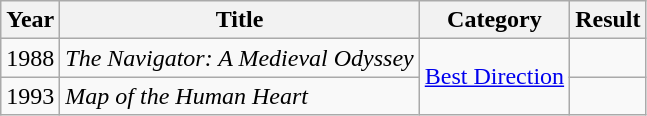<table class="wikitable">
<tr>
<th>Year</th>
<th>Title</th>
<th>Category</th>
<th>Result</th>
</tr>
<tr>
<td>1988</td>
<td><em>The Navigator: A Medieval Odyssey</em></td>
<td rowspan=2><a href='#'>Best Direction</a></td>
<td></td>
</tr>
<tr>
<td>1993</td>
<td><em>Map of the Human Heart</em></td>
<td></td>
</tr>
</table>
